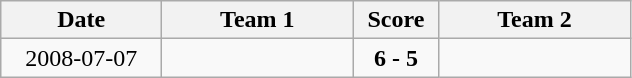<table class="wikitable">
<tr>
<th width="100">Date</th>
<th width="120">Team 1</th>
<th width="50">Score</th>
<th width="120">Team 2</th>
</tr>
<tr>
<td align="center">2008-07-07</td>
<td align="left"></td>
<td align="center"><strong>6 - 5</strong></td>
<td align="left"></td>
</tr>
</table>
